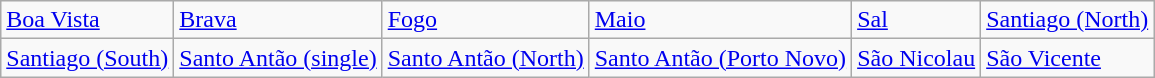<table class="wikitable">
<tr>
<td><a href='#'>Boa Vista</a></td>
<td><a href='#'>Brava</a></td>
<td><a href='#'>Fogo</a></td>
<td><a href='#'>Maio</a></td>
<td><a href='#'>Sal</a></td>
<td><a href='#'>Santiago (North)</a></td>
</tr>
<tr>
<td><a href='#'>Santiago (South)</a></td>
<td><a href='#'>Santo Antão (single)</a></td>
<td><a href='#'>Santo Antão (North)</a></td>
<td><a href='#'>Santo Antão (Porto Novo)</a></td>
<td><a href='#'>São Nicolau</a></td>
<td><a href='#'>São Vicente</a></td>
</tr>
</table>
